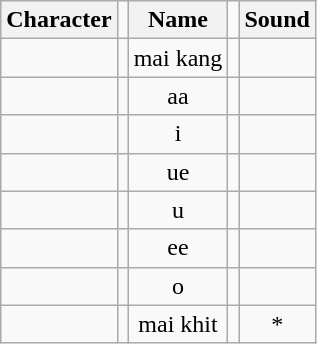<table class="wikitable" style="text-align: center">
<tr>
<th>Character</th>
<td></td>
<th>Name</th>
<td></td>
<th>Sound</th>
</tr>
<tr>
<td></td>
<td></td>
<td>mai kang</td>
<td></td>
<td></td>
</tr>
<tr>
<td></td>
<td></td>
<td>aa</td>
<td></td>
<td></td>
</tr>
<tr>
<td></td>
<td></td>
<td>i</td>
<td></td>
<td></td>
</tr>
<tr>
<td></td>
<td></td>
<td>ue</td>
<td></td>
<td></td>
</tr>
<tr>
<td></td>
<td></td>
<td>u</td>
<td></td>
<td></td>
</tr>
<tr>
<td></td>
<td></td>
<td>ee</td>
<td></td>
<td></td>
</tr>
<tr>
<td></td>
<td></td>
<td>o</td>
<td></td>
<td></td>
</tr>
<tr>
<td></td>
<td></td>
<td>mai khit</td>
<td></td>
<td>*</td>
</tr>
</table>
